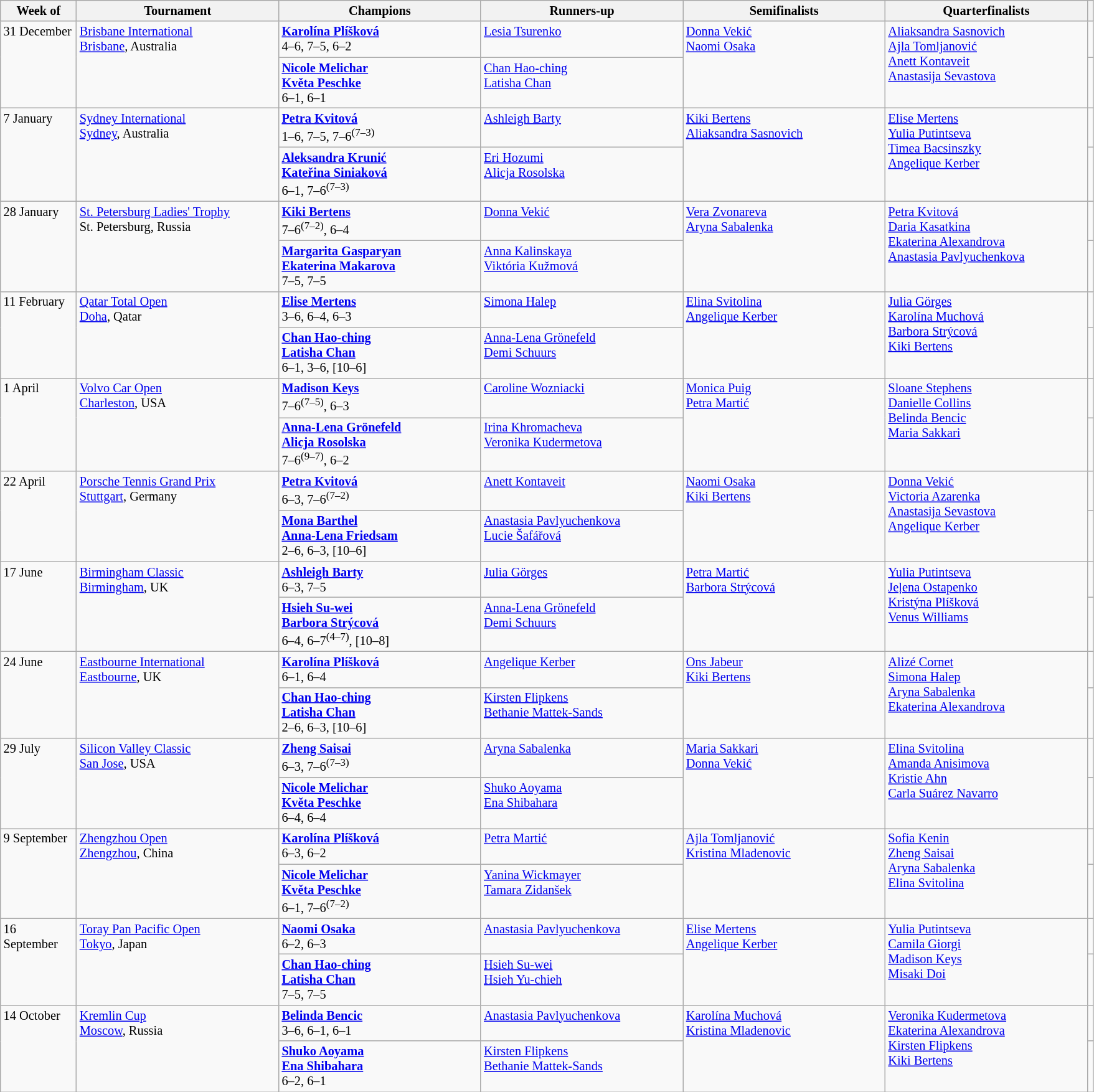<table class="wikitable" style="font-size:85%;">
<tr>
<th width="75">Week of</th>
<th width="210">Tournament</th>
<th width="210">Champions</th>
<th width="210">Runners-up</th>
<th width="210">Semifinalists</th>
<th width="210">Quarterfinalists</th>
<th></th>
</tr>
<tr valign=top>
<td rowspan=2>31 December</td>
<td rowspan=2><a href='#'>Brisbane International</a><br> <a href='#'>Brisbane</a>, Australia</td>
<td> <strong><a href='#'>Karolína Plíšková</a></strong> <br> 4–6, 7–5, 6–2</td>
<td> <a href='#'>Lesia Tsurenko</a></td>
<td rowspan=2> <a href='#'>Donna Vekić</a><br> <a href='#'>Naomi Osaka</a></td>
<td rowspan=2> <a href='#'>Aliaksandra Sasnovich</a><br> <a href='#'>Ajla Tomljanović</a><br> <a href='#'>Anett Kontaveit</a><br> <a href='#'>Anastasija Sevastova</a></td>
<td></td>
</tr>
<tr valign=top>
<td> <strong><a href='#'>Nicole Melichar</a></strong> <br>  <strong><a href='#'>Květa Peschke</a></strong> <br> 6–1, 6–1</td>
<td> <a href='#'>Chan Hao-ching</a> <br>  <a href='#'>Latisha Chan</a></td>
<td></td>
</tr>
<tr valign=top>
<td rowspan=2>7 January</td>
<td rowspan=2><a href='#'>Sydney International</a><br> <a href='#'>Sydney</a>, Australia</td>
<td> <strong><a href='#'>Petra Kvitová</a></strong> <br> 1–6, 7–5, 7–6<sup>(7–3)</sup></td>
<td> <a href='#'>Ashleigh Barty</a></td>
<td rowspan=2> <a href='#'>Kiki Bertens</a><br> <a href='#'>Aliaksandra Sasnovich</a></td>
<td rowspan=2> <a href='#'>Elise Mertens</a><br> <a href='#'>Yulia Putintseva</a><br> <a href='#'>Timea Bacsinszky</a><br> <a href='#'>Angelique Kerber</a></td>
<td></td>
</tr>
<tr valign=top>
<td> <strong><a href='#'>Aleksandra Krunić</a></strong> <br>  <strong><a href='#'>Kateřina Siniaková</a></strong> <br> 6–1, 7–6<sup>(7–3)</sup></td>
<td> <a href='#'>Eri Hozumi</a> <br>  <a href='#'>Alicja Rosolska</a></td>
<td></td>
</tr>
<tr valign=top>
<td rowspan=2>28 January</td>
<td rowspan=2><a href='#'>St. Petersburg Ladies' Trophy</a><br> St. Petersburg, Russia</td>
<td> <strong><a href='#'>Kiki Bertens</a></strong> <br> 7–6<sup>(7–2)</sup>, 6–4</td>
<td> <a href='#'>Donna Vekić</a></td>
<td rowspan=2> <a href='#'>Vera Zvonareva</a><br> <a href='#'>Aryna Sabalenka</a></td>
<td rowspan=2> <a href='#'>Petra Kvitová</a><br> <a href='#'>Daria Kasatkina</a><br> <a href='#'>Ekaterina Alexandrova</a><br> <a href='#'>Anastasia Pavlyuchenkova</a></td>
<td></td>
</tr>
<tr valign=top>
<td> <strong><a href='#'>Margarita Gasparyan</a></strong> <br>  <strong><a href='#'>Ekaterina Makarova</a></strong> <br> 7–5, 7–5</td>
<td> <a href='#'>Anna Kalinskaya</a> <br>  <a href='#'>Viktória Kužmová</a></td>
<td></td>
</tr>
<tr valign=top>
<td rowspan=2>11 February</td>
<td rowspan=2><a href='#'>Qatar Total Open</a><br> <a href='#'>Doha</a>, Qatar</td>
<td> <strong><a href='#'>Elise Mertens</a></strong> <br> 3–6, 6–4, 6–3</td>
<td> <a href='#'>Simona Halep</a></td>
<td rowspan=2> <a href='#'>Elina Svitolina</a><br> <a href='#'>Angelique Kerber</a></td>
<td rowspan=2> <a href='#'>Julia Görges</a><br> <a href='#'>Karolína Muchová</a> <br>  <a href='#'>Barbora Strýcová</a><br>  <a href='#'>Kiki Bertens</a></td>
<td></td>
</tr>
<tr valign=top>
<td> <strong><a href='#'>Chan Hao-ching</a></strong> <br>  <strong><a href='#'>Latisha Chan</a></strong> <br> 6–1, 3–6, [10–6]</td>
<td> <a href='#'>Anna-Lena Grönefeld</a> <br>  <a href='#'>Demi Schuurs</a></td>
<td></td>
</tr>
<tr valign=top>
<td rowspan=2>1 April</td>
<td rowspan=2><a href='#'>Volvo Car Open</a><br> <a href='#'>Charleston</a>, USA</td>
<td> <strong><a href='#'>Madison Keys</a></strong> <br> 7–6<sup>(7–5)</sup>, 6–3</td>
<td> <a href='#'>Caroline Wozniacki</a></td>
<td rowspan=2> <a href='#'>Monica Puig</a><br> <a href='#'>Petra Martić</a></td>
<td rowspan=2> <a href='#'>Sloane Stephens</a><br> <a href='#'>Danielle Collins</a><br> <a href='#'>Belinda Bencic</a><br> <a href='#'>Maria Sakkari</a></td>
<td></td>
</tr>
<tr valign=top>
<td> <strong><a href='#'>Anna-Lena Grönefeld</a></strong> <br>  <strong><a href='#'>Alicja Rosolska</a></strong> <br> 7–6<sup>(9–7)</sup>, 6–2</td>
<td> <a href='#'>Irina Khromacheva</a> <br>  <a href='#'>Veronika Kudermetova</a></td>
<td></td>
</tr>
<tr valign=top>
<td rowspan=2>22 April</td>
<td rowspan=2><a href='#'>Porsche Tennis Grand Prix</a><br> <a href='#'>Stuttgart</a>, Germany</td>
<td> <strong><a href='#'>Petra Kvitová</a></strong> <br> 6–3, 7–6<sup>(7–2)</sup></td>
<td> <a href='#'>Anett Kontaveit</a></td>
<td rowspan=2> <a href='#'>Naomi Osaka</a><br> <a href='#'>Kiki Bertens</a></td>
<td rowspan=2> <a href='#'>Donna Vekić</a><br> <a href='#'>Victoria Azarenka</a><br> <a href='#'>Anastasija Sevastova</a><br> <a href='#'>Angelique Kerber</a></td>
<td></td>
</tr>
<tr valign=top>
<td> <strong><a href='#'>Mona Barthel</a></strong> <br>  <strong><a href='#'>Anna-Lena Friedsam</a></strong> <br> 2–6, 6–3, [10–6]</td>
<td> <a href='#'>Anastasia Pavlyuchenkova</a> <br>  <a href='#'>Lucie Šafářová</a></td>
<td></td>
</tr>
<tr valign=top>
<td rowspan=2>17 June</td>
<td rowspan=2><a href='#'>Birmingham Classic</a><br><a href='#'>Birmingham</a>, UK</td>
<td> <strong><a href='#'>Ashleigh Barty</a></strong> <br> 6–3, 7–5</td>
<td> <a href='#'>Julia Görges</a></td>
<td rowspan=2> <a href='#'>Petra Martić</a><br> <a href='#'>Barbora Strýcová</a></td>
<td rowspan=2> <a href='#'>Yulia Putintseva</a><br> <a href='#'>Jeļena Ostapenko</a><br> <a href='#'>Kristýna Plíšková</a><br> <a href='#'>Venus Williams</a></td>
<td></td>
</tr>
<tr valign=top>
<td> <strong><a href='#'>Hsieh Su-wei</a></strong> <br>  <strong><a href='#'>Barbora Strýcová</a></strong> <br> 6–4, 6–7<sup>(4–7)</sup>, [10–8]</td>
<td> <a href='#'>Anna-Lena Grönefeld</a> <br>  <a href='#'>Demi Schuurs</a></td>
<td></td>
</tr>
<tr valign=top>
<td rowspan=2>24 June</td>
<td rowspan=2><a href='#'>Eastbourne International</a><br> <a href='#'>Eastbourne</a>, UK</td>
<td> <strong><a href='#'>Karolína Plíšková</a></strong> <br> 6–1, 6–4</td>
<td> <a href='#'>Angelique Kerber</a></td>
<td rowspan=2> <a href='#'>Ons Jabeur</a><br> <a href='#'>Kiki Bertens</a></td>
<td rowspan=2> <a href='#'>Alizé Cornet</a> <br>  <a href='#'>Simona Halep</a> <br>  <a href='#'>Aryna Sabalenka</a><br>  <a href='#'>Ekaterina Alexandrova</a></td>
<td></td>
</tr>
<tr valign=top>
<td> <strong><a href='#'>Chan Hao-ching</a></strong> <br>  <strong><a href='#'>Latisha Chan</a></strong> <br> 2–6, 6–3, [10–6]</td>
<td> <a href='#'>Kirsten Flipkens</a> <br>  <a href='#'>Bethanie Mattek-Sands</a></td>
<td></td>
</tr>
<tr valign=top>
<td rowspan=2>29 July</td>
<td rowspan=2><a href='#'>Silicon Valley Classic</a><br> <a href='#'>San Jose</a>, USA</td>
<td> <strong><a href='#'>Zheng Saisai</a></strong> <br> 6–3, 7–6<sup>(7–3)</sup></td>
<td> <a href='#'>Aryna Sabalenka</a></td>
<td rowspan=2> <a href='#'>Maria Sakkari</a> <br>  <a href='#'>Donna Vekić</a></td>
<td rowspan=2> <a href='#'>Elina Svitolina</a> <br>  <a href='#'>Amanda Anisimova</a> <br>  <a href='#'>Kristie Ahn</a> <br>  <a href='#'>Carla Suárez Navarro</a></td>
<td></td>
</tr>
<tr valign=top>
<td> <strong><a href='#'>Nicole Melichar</a></strong> <br>  <strong><a href='#'>Květa Peschke</a></strong> <br> 6–4, 6–4</td>
<td> <a href='#'>Shuko Aoyama</a> <br>  <a href='#'>Ena Shibahara</a></td>
<td></td>
</tr>
<tr valign=top>
<td rowspan=2>9 September</td>
<td rowspan=2><a href='#'>Zhengzhou Open</a><br> <a href='#'>Zhengzhou</a>, China</td>
<td> <strong><a href='#'>Karolína Plíšková</a></strong> <br> 6–3, 6–2</td>
<td> <a href='#'>Petra Martić</a></td>
<td rowspan=2> <a href='#'>Ajla Tomljanović</a><br> <a href='#'>Kristina Mladenovic</a></td>
<td rowspan=2> <a href='#'>Sofia Kenin</a><br> <a href='#'>Zheng Saisai</a><br> <a href='#'>Aryna Sabalenka</a><br> <a href='#'>Elina Svitolina</a></td>
<td></td>
</tr>
<tr valign=top>
<td> <strong><a href='#'>Nicole Melichar</a></strong> <br>  <strong><a href='#'>Květa Peschke</a></strong> <br> 6–1, 7–6<sup>(7–2)</sup></td>
<td> <a href='#'>Yanina Wickmayer</a> <br>  <a href='#'>Tamara Zidanšek</a></td>
<td></td>
</tr>
<tr valign=top>
<td rowspan=2>16 September</td>
<td rowspan=2><a href='#'>Toray Pan Pacific Open</a><br> <a href='#'>Tokyo</a>, Japan</td>
<td> <strong><a href='#'>Naomi Osaka</a></strong> <br> 6–2, 6–3</td>
<td> <a href='#'>Anastasia Pavlyuchenkova</a></td>
<td rowspan=2> <a href='#'>Elise Mertens</a><br> <a href='#'>Angelique Kerber</a></td>
<td rowspan=2> <a href='#'>Yulia Putintseva</a><br> <a href='#'>Camila Giorgi</a><br> <a href='#'>Madison Keys</a><br> <a href='#'>Misaki Doi</a></td>
<td></td>
</tr>
<tr valign=top>
<td> <strong><a href='#'>Chan Hao-ching</a></strong> <br>  <strong><a href='#'>Latisha Chan</a></strong> <br> 7–5, 7–5</td>
<td> <a href='#'>Hsieh Su-wei</a> <br> <a href='#'>Hsieh Yu-chieh</a></td>
<td></td>
</tr>
<tr valign=top>
<td rowspan=2>14 October</td>
<td rowspan=2><a href='#'>Kremlin Cup</a><br><a href='#'>Moscow</a>, Russia</td>
<td> <strong><a href='#'>Belinda Bencic</a></strong> <br> 3–6, 6–1, 6–1</td>
<td> <a href='#'>Anastasia Pavlyuchenkova</a></td>
<td rowspan=2> <a href='#'>Karolína Muchová</a> <br>  <a href='#'>Kristina Mladenovic</a></td>
<td rowspan=2> <a href='#'>Veronika Kudermetova</a> <br> <a href='#'>Ekaterina Alexandrova</a> <br> <a href='#'>Kirsten Flipkens</a> <br>  <a href='#'>Kiki Bertens</a></td>
<td></td>
</tr>
<tr valign=top>
<td> <strong><a href='#'>Shuko Aoyama</a></strong> <br>  <strong><a href='#'>Ena Shibahara</a></strong> <br> 6–2, 6–1</td>
<td> <a href='#'>Kirsten Flipkens</a> <br>  <a href='#'>Bethanie Mattek-Sands</a></td>
<td></td>
</tr>
</table>
